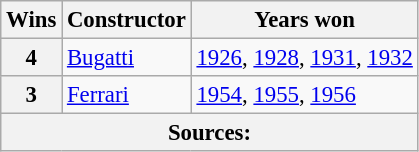<table class="wikitable" style="font-size: 95%;">
<tr>
<th>Wins</th>
<th>Constructor</th>
<th>Years won</th>
</tr>
<tr>
<th>4</th>
<td> <a href='#'>Bugatti</a></td>
<td><span><a href='#'>1926</a>, <a href='#'>1928</a>, <a href='#'>1931</a>, <a href='#'>1932</a></span></td>
</tr>
<tr>
<th>3</th>
<td> <a href='#'>Ferrari</a></td>
<td><span><a href='#'>1954</a>, <a href='#'>1955</a>, <a href='#'>1956</a></span></td>
</tr>
<tr>
<th colspan=3>Sources:</th>
</tr>
</table>
